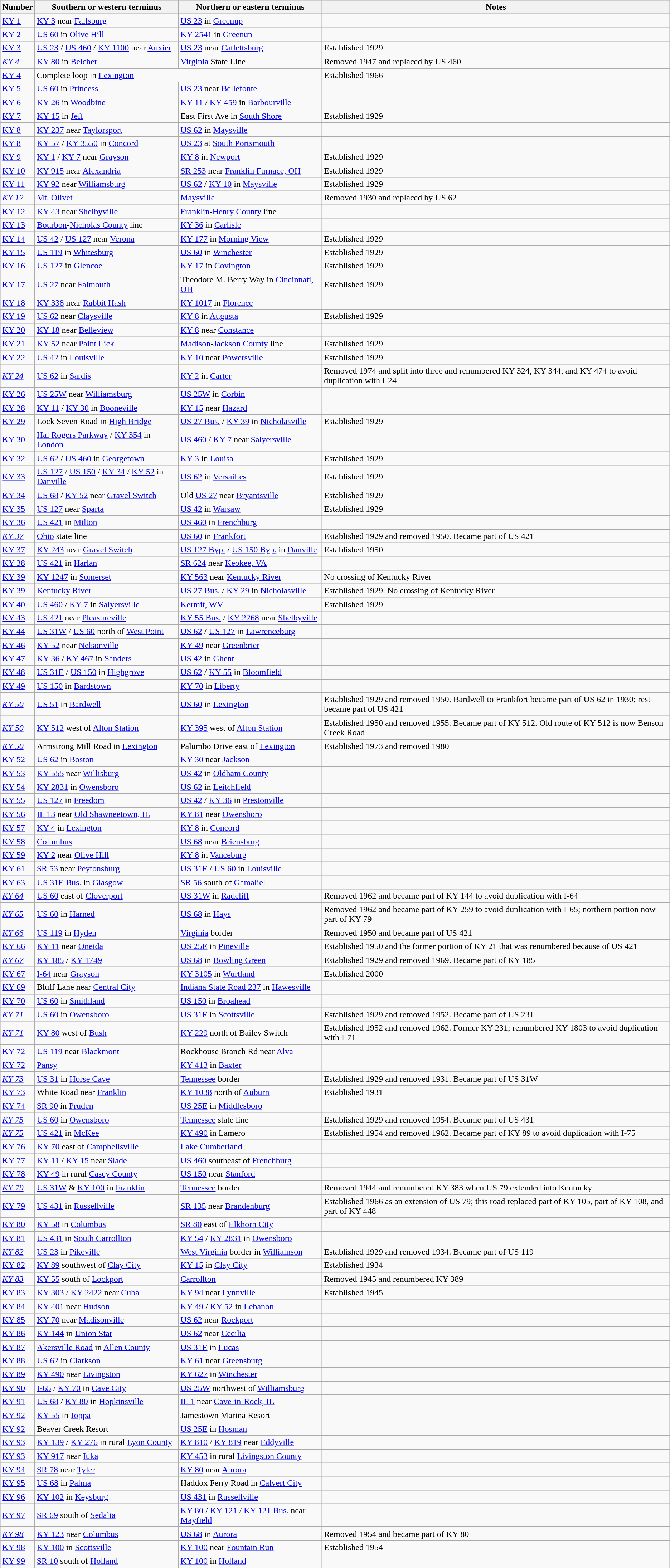<table class="wikitable sortable mw-collapsible">
<tr>
<th>Number</th>
<th>Southern or western terminus</th>
<th>Northern or eastern terminus</th>
<th>Notes</th>
</tr>
<tr>
<td> <a href='#'>KY 1</a></td>
<td><a href='#'>KY 3</a> near <a href='#'>Fallsburg</a></td>
<td><a href='#'>US 23</a> in <a href='#'>Greenup</a></td>
<td></td>
</tr>
<tr>
<td> <a href='#'>KY 2</a></td>
<td><a href='#'>US 60</a> in <a href='#'>Olive Hill</a></td>
<td><a href='#'>KY 2541</a> in <a href='#'>Greenup</a></td>
<td></td>
</tr>
<tr>
<td> <a href='#'>KY 3</a></td>
<td><a href='#'>US 23</a> / <a href='#'>US 460</a> / <a href='#'>KY 1100</a> near <a href='#'>Auxier</a></td>
<td><a href='#'>US 23</a> near <a href='#'>Catlettsburg</a></td>
<td>Established 1929</td>
</tr>
<tr>
<td><em> <a href='#'>KY 4</a></em></td>
<td><a href='#'>KY 80</a> in <a href='#'>Belcher</a></td>
<td><a href='#'>Virginia</a> State Line</td>
<td>Removed 1947 and replaced by US 460</td>
</tr>
<tr>
<td> <a href='#'>KY 4</a></td>
<td colspan="2">Complete loop in <a href='#'>Lexington</a></td>
<td>Established 1966</td>
</tr>
<tr>
<td> <a href='#'>KY 5</a></td>
<td><a href='#'>US 60</a> in <a href='#'>Princess</a></td>
<td><a href='#'>US 23</a> near <a href='#'>Bellefonte</a></td>
<td></td>
</tr>
<tr>
<td> <a href='#'>KY 6</a></td>
<td><a href='#'>KY 26</a> in <a href='#'>Woodbine</a></td>
<td><a href='#'>KY 11</a> / <a href='#'>KY 459</a> in <a href='#'>Barbourville</a></td>
<td></td>
</tr>
<tr>
<td> <a href='#'>KY 7</a></td>
<td><a href='#'>KY 15</a> in <a href='#'>Jeff</a></td>
<td>East First Ave in <a href='#'>South Shore</a></td>
<td>Established 1929</td>
</tr>
<tr>
<td> <a href='#'>KY 8</a></td>
<td><a href='#'>KY 237</a> near <a href='#'>Taylorsport</a></td>
<td><a href='#'>US 62</a> in <a href='#'>Maysville</a></td>
<td></td>
</tr>
<tr>
<td> <a href='#'>KY 8</a></td>
<td><a href='#'>KY 57</a> / <a href='#'>KY 3550</a> in <a href='#'>Concord</a></td>
<td><a href='#'>US 23</a> at <a href='#'>South Portsmouth</a></td>
<td></td>
</tr>
<tr>
<td> <a href='#'>KY 9</a></td>
<td><a href='#'>KY 1</a> / <a href='#'>KY 7</a> near <a href='#'>Grayson</a></td>
<td><a href='#'>KY 8</a> in <a href='#'>Newport</a></td>
<td>Established 1929</td>
</tr>
<tr>
<td> <a href='#'>KY 10</a></td>
<td><a href='#'>KY 915</a> near <a href='#'>Alexandria</a></td>
<td><a href='#'>SR 253</a> near <a href='#'>Franklin Furnace, OH</a></td>
<td>Established 1929</td>
</tr>
<tr>
<td> <a href='#'>KY 11</a></td>
<td><a href='#'>KY 92</a> near <a href='#'>Williamsburg</a></td>
<td><a href='#'>US 62</a> / <a href='#'>KY 10</a> in <a href='#'>Maysville</a></td>
<td>Established 1929</td>
</tr>
<tr>
<td><em> <a href='#'>KY 12</a></em></td>
<td><a href='#'>Mt. Olivet</a></td>
<td><a href='#'>Maysville</a></td>
<td>Removed 1930 and replaced by US 62</td>
</tr>
<tr>
<td> <a href='#'>KY 12</a></td>
<td><a href='#'>KY 43</a> near <a href='#'>Shelbyville</a></td>
<td><a href='#'>Franklin</a>-<a href='#'>Henry County</a> line</td>
<td></td>
</tr>
<tr>
<td> <a href='#'>KY 13</a></td>
<td><a href='#'>Bourbon</a>-<a href='#'>Nicholas County</a> line</td>
<td><a href='#'>KY 36</a> in <a href='#'>Carlisle</a></td>
<td></td>
</tr>
<tr>
<td> <a href='#'>KY 14</a></td>
<td><a href='#'>US 42</a> / <a href='#'>US 127</a> near <a href='#'>Verona</a></td>
<td><a href='#'>KY 177</a> in <a href='#'>Morning View</a></td>
<td>Established 1929</td>
</tr>
<tr>
<td> <a href='#'>KY 15</a></td>
<td><a href='#'>US 119</a> in <a href='#'>Whitesburg</a></td>
<td><a href='#'>US 60</a> in <a href='#'>Winchester</a></td>
<td>Established 1929</td>
</tr>
<tr>
<td> <a href='#'>KY 16</a></td>
<td><a href='#'>US 127</a> in <a href='#'>Glencoe</a></td>
<td><a href='#'>KY 17</a> in <a href='#'>Covington</a></td>
<td>Established 1929</td>
</tr>
<tr>
<td> <a href='#'>KY 17</a></td>
<td><a href='#'>US 27</a> near <a href='#'>Falmouth</a></td>
<td>Theodore M. Berry Way in <a href='#'>Cincinnati, OH</a></td>
<td>Established 1929</td>
</tr>
<tr>
<td> <a href='#'>KY 18</a></td>
<td><a href='#'>KY 338</a> near <a href='#'>Rabbit Hash</a></td>
<td><a href='#'>KY 1017</a> in <a href='#'>Florence</a></td>
<td></td>
</tr>
<tr>
<td> <a href='#'>KY 19</a></td>
<td><a href='#'>US 62</a> near <a href='#'>Claysville</a></td>
<td><a href='#'>KY 8</a> in <a href='#'>Augusta</a></td>
<td>Established 1929</td>
</tr>
<tr>
<td> <a href='#'>KY 20</a></td>
<td><a href='#'>KY 18</a> near <a href='#'>Belleview</a></td>
<td><a href='#'>KY 8</a> near <a href='#'>Constance</a></td>
<td></td>
</tr>
<tr>
<td> <a href='#'>KY 21</a></td>
<td><a href='#'>KY 52</a> near <a href='#'>Paint Lick</a></td>
<td><a href='#'>Madison</a>-<a href='#'>Jackson County</a> line</td>
<td>Established 1929</td>
</tr>
<tr>
<td> <a href='#'>KY 22</a></td>
<td><a href='#'>US 42</a> in <a href='#'>Louisville</a></td>
<td><a href='#'>KY 10</a> near <a href='#'>Powersville</a></td>
<td>Established 1929</td>
</tr>
<tr>
<td><em> <a href='#'>KY 24</a></em></td>
<td><a href='#'>US 62</a> in <a href='#'>Sardis</a></td>
<td><a href='#'>KY 2</a> in <a href='#'>Carter</a></td>
<td>Removed 1974 and split into three and renumbered KY 324, KY 344, and KY 474 to avoid duplication with I-24</td>
</tr>
<tr>
<td> <a href='#'>KY 26</a></td>
<td><a href='#'>US 25W</a> near <a href='#'>Williamsburg</a></td>
<td><a href='#'>US 25W</a> in <a href='#'>Corbin</a></td>
<td></td>
</tr>
<tr>
<td> <a href='#'>KY 28</a></td>
<td><a href='#'>KY 11</a> / <a href='#'>KY 30</a> in <a href='#'>Booneville</a></td>
<td><a href='#'>KY 15</a> near <a href='#'>Hazard</a></td>
<td></td>
</tr>
<tr>
<td> <a href='#'>KY 29</a></td>
<td>Lock Seven Road in <a href='#'>High Bridge</a></td>
<td><a href='#'>US 27 Bus.</a> / <a href='#'>KY 39</a> in <a href='#'>Nicholasville</a></td>
<td>Established 1929</td>
</tr>
<tr>
<td> <a href='#'>KY 30</a></td>
<td><a href='#'>Hal Rogers Parkway</a> / <a href='#'>KY 354</a> in <a href='#'>London</a></td>
<td><a href='#'>US 460</a> / <a href='#'>KY 7</a> near <a href='#'>Salyersville</a></td>
<td></td>
</tr>
<tr>
<td> <a href='#'>KY 32</a></td>
<td><a href='#'>US 62</a> / <a href='#'>US 460</a> in <a href='#'>Georgetown</a></td>
<td><a href='#'>KY 3</a> in <a href='#'>Louisa</a></td>
<td>Established 1929</td>
</tr>
<tr>
<td> <a href='#'>KY 33</a></td>
<td><a href='#'>US 127</a> / <a href='#'>US 150</a> / <a href='#'>KY 34</a> / <a href='#'>KY 52</a> in <a href='#'>Danville</a></td>
<td><a href='#'>US 62</a> in <a href='#'>Versailles</a></td>
<td>Established 1929</td>
</tr>
<tr>
<td> <a href='#'>KY 34</a></td>
<td><a href='#'>US 68</a> / <a href='#'>KY 52</a> near <a href='#'>Gravel Switch</a></td>
<td>Old <a href='#'>US 27</a> near <a href='#'>Bryantsville</a></td>
<td>Established 1929</td>
</tr>
<tr>
<td> <a href='#'>KY 35</a></td>
<td><a href='#'>US 127</a> near <a href='#'>Sparta</a></td>
<td><a href='#'>US 42</a> in <a href='#'>Warsaw</a></td>
<td>Established 1929</td>
</tr>
<tr>
<td> <a href='#'>KY 36</a></td>
<td><a href='#'>US 421</a> in <a href='#'>Milton</a></td>
<td><a href='#'>US 460</a> in <a href='#'>Frenchburg</a></td>
<td></td>
</tr>
<tr>
<td><em> <a href='#'>KY 37</a></em></td>
<td><a href='#'>Ohio</a> state line</td>
<td><a href='#'>US 60</a> in <a href='#'>Frankfort</a></td>
<td>Established 1929 and removed 1950. Became part of US 421</td>
</tr>
<tr>
<td> <a href='#'>KY 37</a></td>
<td><a href='#'>KY 243</a> near <a href='#'>Gravel Switch</a></td>
<td><a href='#'>US 127 Byp.</a> / <a href='#'>US 150 Byp.</a> in <a href='#'>Danville</a></td>
<td>Established 1950</td>
</tr>
<tr>
<td> <a href='#'>KY 38</a></td>
<td><a href='#'>US 421</a> in <a href='#'>Harlan</a></td>
<td><a href='#'>SR 624</a> near <a href='#'>Keokee, VA</a></td>
<td></td>
</tr>
<tr>
<td> <a href='#'>KY 39</a></td>
<td><a href='#'>KY 1247</a> in <a href='#'>Somerset</a></td>
<td><a href='#'>KY 563</a> near <a href='#'>Kentucky River</a></td>
<td>No crossing of Kentucky River</td>
</tr>
<tr>
<td> <a href='#'>KY 39</a></td>
<td><a href='#'>Kentucky River</a></td>
<td><a href='#'>US 27 Bus.</a> / <a href='#'>KY 29</a> in <a href='#'>Nicholasville</a></td>
<td>Established 1929. No crossing of Kentucky River</td>
</tr>
<tr>
<td> <a href='#'>KY 40</a></td>
<td><a href='#'>US 460</a> / <a href='#'>KY 7</a> in <a href='#'>Salyersville</a></td>
<td><a href='#'>Kermit, WV</a></td>
<td>Established 1929</td>
</tr>
<tr>
<td> <a href='#'>KY 43</a></td>
<td><a href='#'>US 421</a> near <a href='#'>Pleasureville</a></td>
<td><a href='#'>KY 55 Bus.</a> / <a href='#'>KY 2268</a> near <a href='#'>Shelbyville</a></td>
<td></td>
</tr>
<tr>
<td> <a href='#'>KY 44</a></td>
<td><a href='#'>US 31W</a> / <a href='#'>US 60</a> north of <a href='#'>West Point</a></td>
<td><a href='#'>US 62</a> / <a href='#'>US 127</a> in <a href='#'>Lawrenceburg</a></td>
<td></td>
</tr>
<tr>
<td> <a href='#'>KY 46</a></td>
<td><a href='#'>KY 52</a> near <a href='#'>Nelsonville</a></td>
<td><a href='#'>KY 49</a> near <a href='#'>Greenbrier</a></td>
<td></td>
</tr>
<tr>
<td> <a href='#'>KY 47</a></td>
<td><a href='#'>KY 36</a> / <a href='#'>KY 467</a> in <a href='#'>Sanders</a></td>
<td><a href='#'>US 42</a> in <a href='#'>Ghent</a></td>
<td></td>
</tr>
<tr>
<td> <a href='#'>KY 48</a></td>
<td><a href='#'>US 31E</a> / <a href='#'>US 150</a> in <a href='#'>Highgrove</a></td>
<td><a href='#'>US 62</a> / <a href='#'>KY 55</a> in <a href='#'>Bloomfield</a></td>
<td></td>
</tr>
<tr>
<td> <a href='#'>KY 49</a></td>
<td><a href='#'>US 150</a> in <a href='#'>Bardstown</a></td>
<td><a href='#'>KY 70</a> in <a href='#'>Liberty</a></td>
<td></td>
</tr>
<tr>
<td><em> <a href='#'>KY 50</a></em></td>
<td><a href='#'>US 51</a> in <a href='#'>Bardwell</a></td>
<td><a href='#'>US 60</a> in <a href='#'>Lexington</a></td>
<td>Established 1929 and removed 1950. Bardwell to Frankfort became part of US 62 in 1930; rest became part of US 421</td>
</tr>
<tr>
<td><em> <a href='#'>KY 50</a></em></td>
<td><a href='#'>KY 512</a> west of <a href='#'>Alton Station</a></td>
<td><a href='#'>KY 395</a> west of <a href='#'>Alton Station</a></td>
<td>Established 1950 and removed 1955. Became part of KY 512. Old route of KY 512 is now Benson Creek Road</td>
</tr>
<tr>
<td><em> <a href='#'>KY 50</a></em></td>
<td>Armstrong Mill Road in <a href='#'>Lexington</a></td>
<td>Palumbo Drive east of <a href='#'>Lexington</a></td>
<td>Established 1973 and removed 1980</td>
</tr>
<tr>
<td> <a href='#'>KY 52</a></td>
<td><a href='#'>US 62</a> in <a href='#'>Boston</a></td>
<td><a href='#'>KY 30</a> near <a href='#'>Jackson</a></td>
<td></td>
</tr>
<tr>
<td> <a href='#'>KY 53</a></td>
<td><a href='#'>KY 555</a> near <a href='#'>Willisburg</a></td>
<td><a href='#'>US 42</a> in <a href='#'>Oldham County</a></td>
<td></td>
</tr>
<tr>
<td> <a href='#'>KY 54</a></td>
<td><a href='#'>KY 2831</a> in <a href='#'>Owensboro</a></td>
<td><a href='#'>US 62</a> in <a href='#'>Leitchfield</a></td>
<td></td>
</tr>
<tr>
<td> <a href='#'>KY 55</a></td>
<td><a href='#'>US 127</a> in <a href='#'>Freedom</a></td>
<td><a href='#'>US 42</a> / <a href='#'>KY 36</a> in <a href='#'>Prestonville</a></td>
<td></td>
</tr>
<tr>
<td> <a href='#'>KY 56</a></td>
<td><a href='#'>IL 13</a> near <a href='#'>Old Shawneetown, IL</a></td>
<td><a href='#'>KY 81</a> near <a href='#'>Owensboro</a></td>
<td></td>
</tr>
<tr>
<td> <a href='#'>KY 57</a></td>
<td><a href='#'>KY 4</a> in <a href='#'>Lexington</a></td>
<td><a href='#'>KY 8</a> in <a href='#'>Concord</a></td>
<td></td>
</tr>
<tr>
<td> <a href='#'>KY 58</a></td>
<td><a href='#'>Columbus</a></td>
<td><a href='#'>US 68</a> near <a href='#'>Briensburg</a></td>
<td></td>
</tr>
<tr>
<td> <a href='#'>KY 59</a></td>
<td><a href='#'>KY 2</a> near <a href='#'>Olive Hill</a></td>
<td><a href='#'>KY 8</a> in <a href='#'>Vanceburg</a></td>
<td></td>
</tr>
<tr>
<td> <a href='#'>KY 61</a></td>
<td><a href='#'>SR 53</a> near <a href='#'>Peytonsburg</a></td>
<td><a href='#'>US 31E</a> / <a href='#'>US 60</a> in <a href='#'>Louisville</a></td>
<td></td>
</tr>
<tr>
<td> <a href='#'>KY 63</a></td>
<td><a href='#'>US 31E Bus.</a> in <a href='#'>Glasgow</a></td>
<td><a href='#'>SR 56</a> south of <a href='#'>Gamaliel</a></td>
<td></td>
</tr>
<tr>
<td><em> <a href='#'>KY 64</a></em></td>
<td><a href='#'>US 60</a> east of <a href='#'>Cloverport</a></td>
<td><a href='#'>US 31W</a> in <a href='#'>Radcliff</a></td>
<td>Removed 1962 and became part of KY 144 to avoid duplication with I-64</td>
</tr>
<tr>
<td><em> <a href='#'>KY 65</a></em></td>
<td><a href='#'>US 60</a> in <a href='#'>Harned</a></td>
<td><a href='#'>US 68</a> in <a href='#'>Hays</a></td>
<td>Removed 1962 and became part of KY 259 to avoid duplication with I-65; northern portion now part of KY 79</td>
</tr>
<tr>
<td><em> <a href='#'>KY 66</a></em></td>
<td><a href='#'>US 119</a> in <a href='#'>Hyden</a></td>
<td><a href='#'>Virginia</a> border</td>
<td>Removed 1950 and became part of US 421</td>
</tr>
<tr>
<td> <a href='#'>KY 66</a></td>
<td><a href='#'>KY 11</a> near <a href='#'>Oneida</a></td>
<td><a href='#'>US 25E</a> in <a href='#'>Pineville</a></td>
<td>Established 1950 and the former portion of KY 21 that was renumbered because of US 421</td>
</tr>
<tr>
<td><em> <a href='#'>KY 67</a></em></td>
<td><a href='#'>KY 185</a> / <a href='#'>KY 1749</a></td>
<td><a href='#'>US 68</a> in <a href='#'>Bowling Green</a></td>
<td>Established 1929 and removed 1969. Became part of KY 185</td>
</tr>
<tr>
<td> <a href='#'>KY 67</a></td>
<td><a href='#'>I-64</a> near <a href='#'>Grayson</a></td>
<td><a href='#'>KY 3105</a> in <a href='#'>Wurtland</a></td>
<td>Established 2000</td>
</tr>
<tr>
<td> <a href='#'>KY 69</a></td>
<td>Bluff Lane near <a href='#'>Central City</a></td>
<td><a href='#'>Indiana State Road 237</a> in <a href='#'>Hawesville</a></td>
<td></td>
</tr>
<tr>
<td> <a href='#'>KY 70</a></td>
<td><a href='#'>US 60</a> in <a href='#'>Smithland</a></td>
<td><a href='#'>US 150</a> in <a href='#'>Broahead</a></td>
<td></td>
</tr>
<tr>
<td><em> <a href='#'>KY 71</a></em></td>
<td><a href='#'>US 60</a> in <a href='#'>Owensboro</a></td>
<td><a href='#'>US 31E</a> in <a href='#'>Scottsville</a></td>
<td>Established 1929 and removed 1952. Became part of US 231</td>
</tr>
<tr>
<td><em> <a href='#'>KY 71</a></em></td>
<td><a href='#'>KY 80</a> west of <a href='#'>Bush</a></td>
<td><a href='#'>KY 229</a> north of Bailey Switch</td>
<td>Established 1952 and removed 1962. Former KY 231; renumbered KY 1803 to avoid duplication with I-71</td>
</tr>
<tr>
<td> <a href='#'>KY 72</a></td>
<td><a href='#'>US 119</a> near <a href='#'>Blackmont</a></td>
<td>Rockhouse Branch Rd near <a href='#'>Alva</a></td>
<td></td>
</tr>
<tr>
<td> <a href='#'>KY 72</a></td>
<td><a href='#'>Pansy</a></td>
<td><a href='#'>KY 413</a> in <a href='#'>Baxter</a></td>
<td></td>
</tr>
<tr>
<td><em> <a href='#'>KY 73</a></em></td>
<td><a href='#'>US 31</a> in <a href='#'>Horse Cave</a></td>
<td><a href='#'>Tennessee</a> border</td>
<td>Established 1929 and removed 1931. Became part of US 31W</td>
</tr>
<tr>
<td> <a href='#'>KY 73</a></td>
<td>White Road near <a href='#'>Franklin</a></td>
<td><a href='#'>KY 1038</a> north of <a href='#'>Auburn</a></td>
<td>Established 1931</td>
</tr>
<tr>
<td> <a href='#'>KY 74</a></td>
<td><a href='#'>SR 90</a> in <a href='#'>Pruden</a></td>
<td><a href='#'>US 25E</a> in <a href='#'>Middlesboro</a></td>
<td></td>
</tr>
<tr>
<td><em> <a href='#'>KY 75</a></em></td>
<td><a href='#'>US 60</a> in <a href='#'>Owensboro</a></td>
<td><a href='#'>Tennessee</a> state line</td>
<td>Established 1929 and removed 1954. Became part of US 431</td>
</tr>
<tr>
<td><em> <a href='#'>KY 75</a></em></td>
<td><a href='#'>US 421</a> in <a href='#'>McKee</a></td>
<td><a href='#'>KY 490</a> in Lamero</td>
<td>Established 1954 and removed 1962. Became part of KY 89 to avoid duplication with I-75</td>
</tr>
<tr>
<td> <a href='#'>KY 76</a></td>
<td><a href='#'>KY 70</a> east of <a href='#'>Campbellsville</a></td>
<td><a href='#'>Lake Cumberland</a></td>
<td></td>
</tr>
<tr>
<td> <a href='#'>KY 77</a></td>
<td><a href='#'>KY 11</a> / <a href='#'>KY 15</a> near <a href='#'>Slade</a></td>
<td><a href='#'>US 460</a> southeast of <a href='#'>Frenchburg</a></td>
<td></td>
</tr>
<tr>
<td> <a href='#'>KY 78</a></td>
<td><a href='#'>KY 49</a> in rural <a href='#'>Casey County</a></td>
<td><a href='#'>US 150</a> near <a href='#'>Stanford</a></td>
<td></td>
</tr>
<tr>
<td><em> <a href='#'>KY 79</a></em></td>
<td><a href='#'>US 31W</a> & <a href='#'>KY 100</a> in <a href='#'>Franklin</a></td>
<td><a href='#'>Tennessee</a> border</td>
<td>Removed 1944 and renumbered KY 383 when US 79 extended into Kentucky</td>
</tr>
<tr>
<td> <a href='#'>KY 79</a></td>
<td><a href='#'>US 431</a> in <a href='#'>Russellville</a></td>
<td><a href='#'>SR 135</a> near <a href='#'>Brandenburg</a></td>
<td>Established 1966 as an extension of US 79; this road replaced part of KY 105, part of KY 108, and part of KY 448</td>
</tr>
<tr>
<td> <a href='#'>KY 80</a></td>
<td><a href='#'>KY 58</a> in <a href='#'>Columbus</a></td>
<td><a href='#'>SR 80</a> east of <a href='#'>Elkhorn City</a></td>
<td></td>
</tr>
<tr>
<td> <a href='#'>KY 81</a></td>
<td><a href='#'>US 431</a> in <a href='#'>South Carrollton</a></td>
<td><a href='#'>KY 54</a> / <a href='#'>KY 2831</a> in <a href='#'>Owensboro</a></td>
<td></td>
</tr>
<tr>
<td><em> <a href='#'>KY 82</a></em></td>
<td><a href='#'>US 23</a> in <a href='#'>Pikeville</a></td>
<td><a href='#'>West Virginia</a> border in <a href='#'>Williamson</a></td>
<td>Established 1929 and removed 1934. Became part of US 119</td>
</tr>
<tr>
<td> <a href='#'>KY 82</a></td>
<td><a href='#'>KY 89</a> southwest of <a href='#'>Clay City</a></td>
<td><a href='#'>KY 15</a> in <a href='#'>Clay City</a></td>
<td>Established 1934</td>
</tr>
<tr>
<td><em> <a href='#'>KY 83</a></em></td>
<td><a href='#'>KY 55</a> south of <a href='#'>Lockport</a></td>
<td><a href='#'>Carrollton</a></td>
<td>Removed 1945 and renumbered KY 389</td>
</tr>
<tr>
<td> <a href='#'>KY 83</a></td>
<td><a href='#'>KY 303</a> / <a href='#'>KY 2422</a> near <a href='#'>Cuba</a></td>
<td><a href='#'>KY 94</a> near <a href='#'>Lynnville</a></td>
<td>Established 1945</td>
</tr>
<tr>
<td> <a href='#'>KY 84</a></td>
<td><a href='#'>KY 401</a> near <a href='#'>Hudson</a></td>
<td><a href='#'>KY 49</a> / <a href='#'>KY 52</a> in <a href='#'>Lebanon</a></td>
<td></td>
</tr>
<tr>
<td> <a href='#'>KY 85</a></td>
<td><a href='#'>KY 70</a> near <a href='#'>Madisonville</a></td>
<td><a href='#'>US 62</a> near <a href='#'>Rockport</a></td>
<td></td>
</tr>
<tr>
<td> <a href='#'>KY 86</a></td>
<td><a href='#'>KY 144</a> in <a href='#'>Union Star</a></td>
<td><a href='#'>US 62</a> near <a href='#'>Cecilia</a></td>
<td></td>
</tr>
<tr>
<td> <a href='#'>KY 87</a></td>
<td><a href='#'>Akersville Road</a> in <a href='#'>Allen County</a></td>
<td><a href='#'>US 31E</a> in <a href='#'>Lucas</a></td>
<td></td>
</tr>
<tr>
<td> <a href='#'>KY 88</a></td>
<td><a href='#'>US 62</a> in <a href='#'>Clarkson</a></td>
<td><a href='#'>KY 61</a> near <a href='#'>Greensburg</a></td>
<td></td>
</tr>
<tr>
<td> <a href='#'>KY 89</a></td>
<td><a href='#'>KY 490</a> near <a href='#'>Livingston</a></td>
<td><a href='#'>KY 627</a> in <a href='#'>Winchester</a></td>
<td></td>
</tr>
<tr>
<td> <a href='#'>KY 90</a></td>
<td><a href='#'>I-65</a> / <a href='#'>KY 70</a> in <a href='#'>Cave City</a></td>
<td><a href='#'>US 25W</a> northwest of <a href='#'>Williamsburg</a></td>
<td></td>
</tr>
<tr>
<td> <a href='#'>KY 91</a></td>
<td><a href='#'>US 68</a> / <a href='#'>KY 80</a> in <a href='#'>Hopkinsville</a></td>
<td><a href='#'>IL 1</a> near <a href='#'>Cave-in-Rock, IL</a></td>
<td></td>
</tr>
<tr>
<td> <a href='#'>KY 92</a></td>
<td><a href='#'>KY 55</a> in <a href='#'>Joppa</a></td>
<td>Jamestown Marina Resort</td>
<td></td>
</tr>
<tr>
<td> <a href='#'>KY 92</a></td>
<td>Beaver Creek Resort</td>
<td><a href='#'>US 25E</a> in <a href='#'>Hosman</a></td>
<td></td>
</tr>
<tr>
<td> <a href='#'>KY 93</a></td>
<td><a href='#'>KY 139</a> / <a href='#'>KY 276</a> in rural <a href='#'>Lyon County</a></td>
<td><a href='#'>KY 810</a> / <a href='#'>KY 819</a> near <a href='#'>Eddyville</a></td>
<td></td>
</tr>
<tr>
<td> <a href='#'>KY 93</a></td>
<td><a href='#'>KY 917</a> near <a href='#'>Iuka</a></td>
<td><a href='#'>KY 453</a> in rural <a href='#'>Livingston County</a></td>
<td></td>
</tr>
<tr>
<td> <a href='#'>KY 94</a></td>
<td><a href='#'>SR 78</a> near <a href='#'>Tyler</a></td>
<td><a href='#'>KY 80</a> near <a href='#'>Aurora</a></td>
<td></td>
</tr>
<tr>
<td> <a href='#'>KY 95</a></td>
<td><a href='#'>US 68</a> in <a href='#'>Palma</a></td>
<td>Haddox Ferry Road in <a href='#'>Calvert City</a></td>
<td></td>
</tr>
<tr>
<td> <a href='#'>KY 96</a></td>
<td><a href='#'>KY 102</a> in <a href='#'>Keysburg</a></td>
<td><a href='#'>US 431</a> in <a href='#'>Russellville</a></td>
<td></td>
</tr>
<tr>
<td> <a href='#'>KY 97</a></td>
<td><a href='#'>SR 69</a> south of <a href='#'>Sedalia</a></td>
<td><a href='#'>KY 80</a> / <a href='#'>KY 121</a> / <a href='#'>KY 121 Bus.</a> near <a href='#'>Mayfield</a></td>
<td></td>
</tr>
<tr>
<td><em> <a href='#'>KY 98</a></em></td>
<td><a href='#'>KY 123</a> near <a href='#'>Columbus</a></td>
<td><a href='#'>US 68</a> in <a href='#'>Aurora</a></td>
<td>Removed 1954 and became part of KY 80</td>
</tr>
<tr>
<td> <a href='#'>KY 98</a></td>
<td><a href='#'>KY 100</a> in <a href='#'>Scottsville</a></td>
<td><a href='#'>KY 100</a> near <a href='#'>Fountain Run</a></td>
<td>Established 1954</td>
</tr>
<tr>
<td> <a href='#'>KY 99</a></td>
<td><a href='#'>SR 10</a> south of <a href='#'>Holland</a></td>
<td><a href='#'>KY 100</a> in <a href='#'>Holland</a></td>
<td></td>
</tr>
</table>
